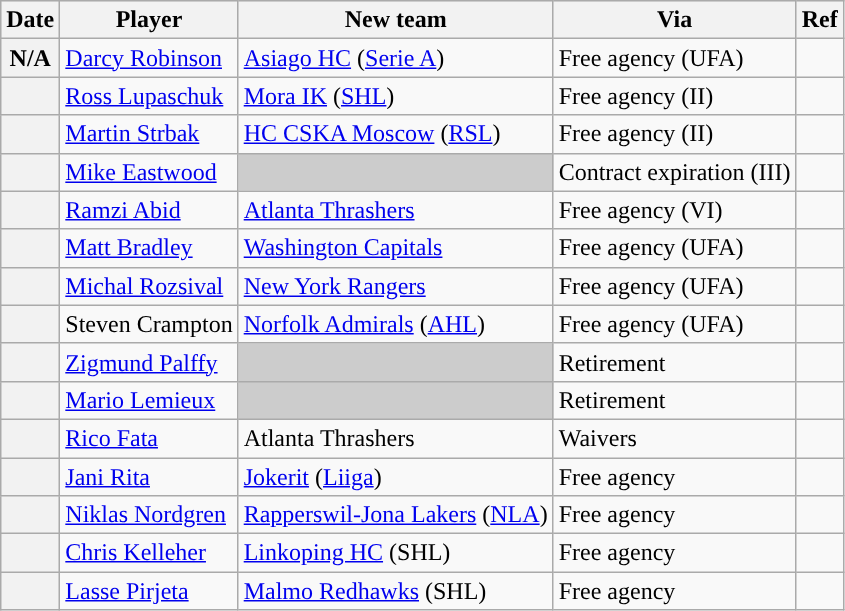<table class="wikitable plainrowheaders">
<tr style="background:#ddd; text-align:center;">
<th>Date</th>
<th>Player</th>
<th>New team</th>
<th>Via</th>
<th>Ref</th>
</tr>
<tr>
<th scope="row">N/A</th>
<td><a href='#'>Darcy Robinson</a></td>
<td><a href='#'>Asiago HC</a> (<a href='#'>Serie A</a>)</td>
<td>Free agency (UFA)</td>
<td></td>
</tr>
<tr>
<th scope="row"></th>
<td><a href='#'>Ross Lupaschuk</a></td>
<td><a href='#'>Mora IK</a> (<a href='#'>SHL</a>)</td>
<td>Free agency (II)</td>
<td></td>
</tr>
<tr>
<th scope="row"></th>
<td><a href='#'>Martin Strbak</a></td>
<td><a href='#'>HC CSKA Moscow</a> (<a href='#'>RSL</a>)</td>
<td>Free agency (II)</td>
<td></td>
</tr>
<tr>
<th scope="row"></th>
<td><a href='#'>Mike Eastwood</a></td>
<td style="background:#ccc"></td>
<td>Contract expiration (III)</td>
<td></td>
</tr>
<tr>
<th scope="row"></th>
<td><a href='#'>Ramzi Abid</a></td>
<td><a href='#'>Atlanta Thrashers</a></td>
<td>Free agency (VI)</td>
<td></td>
</tr>
<tr>
<th scope="row"></th>
<td><a href='#'>Matt Bradley</a></td>
<td><a href='#'>Washington Capitals</a></td>
<td>Free agency (UFA)</td>
<td></td>
</tr>
<tr>
<th scope="row"></th>
<td><a href='#'>Michal Rozsival</a></td>
<td><a href='#'>New York Rangers</a></td>
<td>Free agency (UFA)</td>
<td></td>
</tr>
<tr>
<th scope="row"></th>
<td>Steven Crampton</td>
<td><a href='#'>Norfolk Admirals</a> (<a href='#'>AHL</a>)</td>
<td>Free agency (UFA)</td>
<td></td>
</tr>
<tr>
<th scope="row"></th>
<td><a href='#'>Zigmund Palffy</a></td>
<td style="background:#ccc"></td>
<td>Retirement</td>
<td></td>
</tr>
<tr>
<th scope="row"></th>
<td><a href='#'>Mario Lemieux</a></td>
<td style="background:#ccc"></td>
<td>Retirement</td>
<td></td>
</tr>
<tr>
<th scope="row"></th>
<td><a href='#'>Rico Fata</a></td>
<td>Atlanta Thrashers</td>
<td>Waivers</td>
<td></td>
</tr>
<tr>
<th scope="row"></th>
<td><a href='#'>Jani Rita</a></td>
<td><a href='#'>Jokerit</a> (<a href='#'>Liiga</a>)</td>
<td>Free agency</td>
<td></td>
</tr>
<tr>
<th scope="row"></th>
<td><a href='#'>Niklas Nordgren</a></td>
<td><a href='#'>Rapperswil-Jona Lakers</a> (<a href='#'>NLA</a>)</td>
<td>Free agency</td>
<td></td>
</tr>
<tr>
<th scope="row"></th>
<td><a href='#'>Chris Kelleher</a></td>
<td><a href='#'>Linkoping HC</a> (SHL)</td>
<td>Free agency</td>
<td></td>
</tr>
<tr>
<th scope="row"></th>
<td><a href='#'>Lasse Pirjeta</a></td>
<td><a href='#'>Malmo Redhawks</a> (SHL)</td>
<td>Free agency</td>
<td></td>
</tr>
</table>
